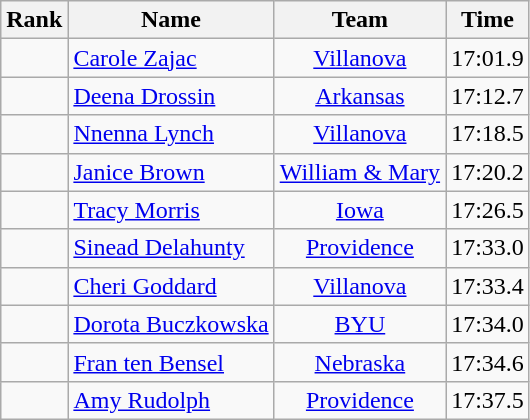<table class="wikitable sortable" style="text-align:center">
<tr>
<th>Rank</th>
<th>Name</th>
<th>Team</th>
<th>Time</th>
</tr>
<tr>
<td></td>
<td align=left> <a href='#'>Carole Zajac</a></td>
<td><a href='#'>Villanova</a></td>
<td>17:01.9</td>
</tr>
<tr>
<td></td>
<td align=left> <a href='#'>Deena Drossin</a></td>
<td><a href='#'>Arkansas</a></td>
<td>17:12.7</td>
</tr>
<tr>
<td></td>
<td align=left> <a href='#'>Nnenna Lynch</a></td>
<td><a href='#'>Villanova</a></td>
<td>17:18.5</td>
</tr>
<tr>
<td></td>
<td align=left> <a href='#'>Janice Brown</a></td>
<td><a href='#'>William & Mary</a></td>
<td>17:20.2</td>
</tr>
<tr>
<td></td>
<td align=left> <a href='#'>Tracy Morris</a></td>
<td><a href='#'>Iowa</a></td>
<td>17:26.5</td>
</tr>
<tr>
<td></td>
<td align=left> <a href='#'>Sinead Delahunty</a></td>
<td><a href='#'>Providence</a></td>
<td>17:33.0</td>
</tr>
<tr>
<td></td>
<td align=left> <a href='#'>Cheri Goddard</a></td>
<td><a href='#'>Villanova</a></td>
<td>17:33.4</td>
</tr>
<tr>
<td></td>
<td align=left> <a href='#'>Dorota Buczkowska</a></td>
<td><a href='#'>BYU</a></td>
<td>17:34.0</td>
</tr>
<tr>
<td></td>
<td align=left> <a href='#'>Fran ten Bensel</a></td>
<td><a href='#'>Nebraska</a></td>
<td>17:34.6</td>
</tr>
<tr>
<td></td>
<td align=left> <a href='#'>Amy Rudolph</a></td>
<td><a href='#'>Providence</a></td>
<td>17:37.5</td>
</tr>
</table>
